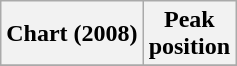<table class="wikitable plainrowheaders" style="text-align:center">
<tr>
<th scope="col">Chart (2008)</th>
<th scope="col">Peak<br>position</th>
</tr>
<tr>
</tr>
</table>
